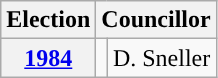<table class="wikitable" style="text-align:center">
<tr>
<th>Election</th>
<th colspan=2>Councillor</th>
</tr>
<tr>
<th><a href='#'>1984</a></th>
<td style="background-color: "></td>
<td>D. Sneller</td>
</tr>
</table>
